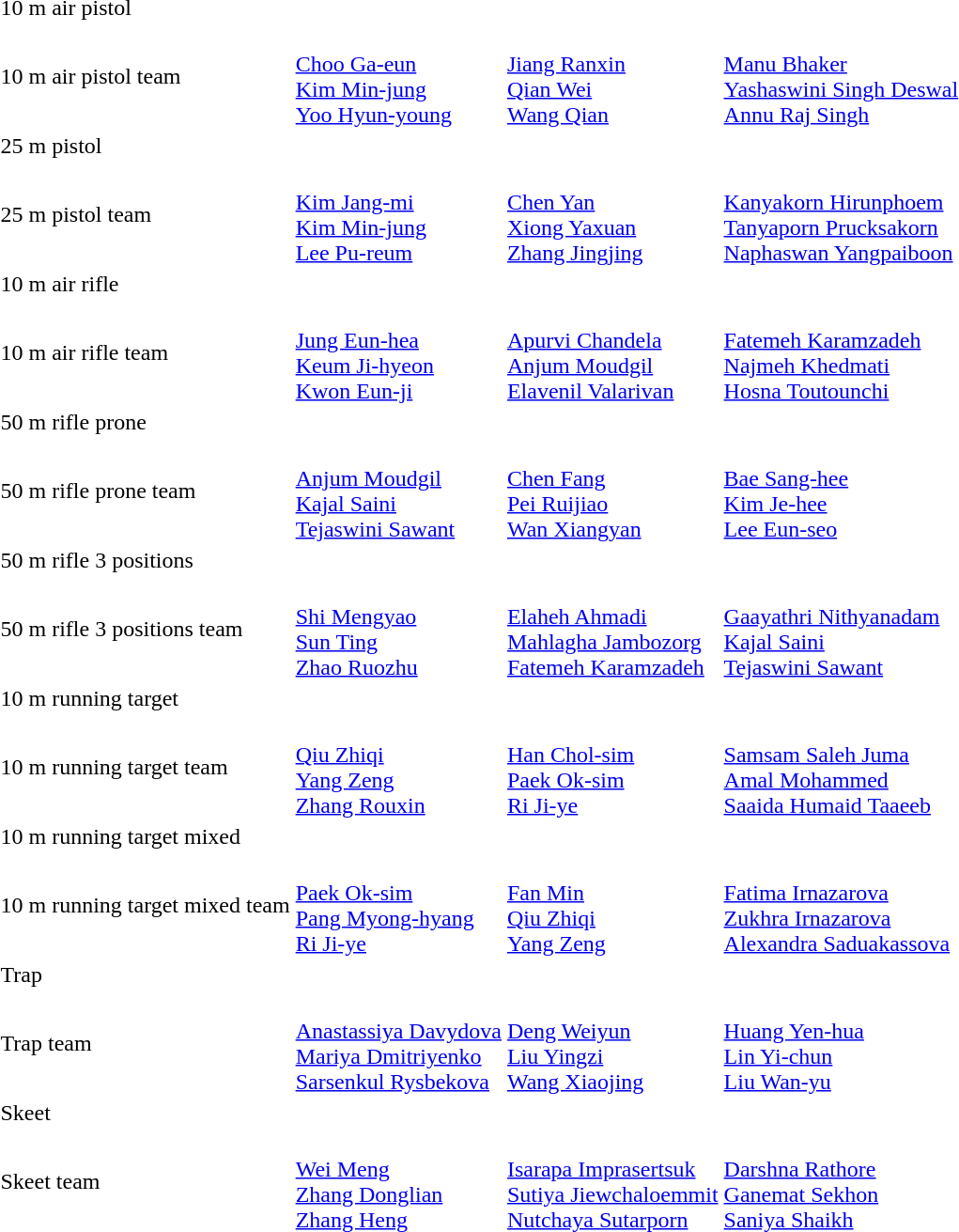<table>
<tr>
<td>10 m air pistol</td>
<td></td>
<td></td>
<td></td>
</tr>
<tr>
<td>10 m air pistol team</td>
<td><br><a href='#'>Choo Ga-eun</a><br><a href='#'>Kim Min-jung</a><br><a href='#'>Yoo Hyun-young</a></td>
<td><br><a href='#'>Jiang Ranxin</a><br><a href='#'>Qian Wei</a><br><a href='#'>Wang Qian</a></td>
<td><br><a href='#'>Manu Bhaker</a><br><a href='#'>Yashaswini Singh Deswal</a><br><a href='#'>Annu Raj Singh</a></td>
</tr>
<tr>
<td>25 m pistol</td>
<td></td>
<td></td>
<td></td>
</tr>
<tr>
<td>25 m pistol team</td>
<td><br><a href='#'>Kim Jang-mi</a><br><a href='#'>Kim Min-jung</a><br><a href='#'>Lee Pu-reum</a></td>
<td><br><a href='#'>Chen Yan</a><br><a href='#'>Xiong Yaxuan</a><br><a href='#'>Zhang Jingjing</a></td>
<td><br><a href='#'>Kanyakorn Hirunphoem</a><br><a href='#'>Tanyaporn Prucksakorn</a><br><a href='#'>Naphaswan Yangpaiboon</a></td>
</tr>
<tr>
<td>10 m air rifle</td>
<td></td>
<td></td>
<td></td>
</tr>
<tr>
<td>10 m air rifle team</td>
<td><br><a href='#'>Jung Eun-hea</a><br><a href='#'>Keum Ji-hyeon</a><br><a href='#'>Kwon Eun-ji</a></td>
<td><br><a href='#'>Apurvi Chandela</a><br><a href='#'>Anjum Moudgil</a><br><a href='#'>Elavenil Valarivan</a></td>
<td><br><a href='#'>Fatemeh Karamzadeh</a><br><a href='#'>Najmeh Khedmati</a><br><a href='#'>Hosna Toutounchi</a></td>
</tr>
<tr>
<td>50 m rifle prone</td>
<td></td>
<td></td>
<td></td>
</tr>
<tr>
<td>50 m rifle prone team</td>
<td><br><a href='#'>Anjum Moudgil</a><br><a href='#'>Kajal Saini</a><br><a href='#'>Tejaswini Sawant</a></td>
<td><br><a href='#'>Chen Fang</a><br><a href='#'>Pei Ruijiao</a><br><a href='#'>Wan Xiangyan</a></td>
<td><br><a href='#'>Bae Sang-hee</a><br><a href='#'>Kim Je-hee</a><br><a href='#'>Lee Eun-seo</a></td>
</tr>
<tr>
<td>50 m rifle 3 positions</td>
<td></td>
<td></td>
<td></td>
</tr>
<tr>
<td>50 m rifle 3 positions team</td>
<td><br><a href='#'>Shi Mengyao</a><br><a href='#'>Sun Ting</a><br><a href='#'>Zhao Ruozhu</a></td>
<td><br><a href='#'>Elaheh Ahmadi</a><br><a href='#'>Mahlagha Jambozorg</a><br><a href='#'>Fatemeh Karamzadeh</a></td>
<td><br><a href='#'>Gaayathri Nithyanadam</a><br><a href='#'>Kajal Saini</a><br><a href='#'>Tejaswini Sawant</a></td>
</tr>
<tr>
<td>10 m running target</td>
<td></td>
<td></td>
<td></td>
</tr>
<tr>
<td>10 m running target team</td>
<td><br><a href='#'>Qiu Zhiqi</a><br><a href='#'>Yang Zeng</a><br><a href='#'>Zhang Rouxin</a></td>
<td><br><a href='#'>Han Chol-sim</a><br><a href='#'>Paek Ok-sim</a><br><a href='#'>Ri Ji-ye</a></td>
<td><br><a href='#'>Samsam Saleh Juma</a><br><a href='#'>Amal Mohammed</a><br><a href='#'>Saaida Humaid Taaeeb</a></td>
</tr>
<tr>
<td>10 m running target mixed</td>
<td></td>
<td></td>
<td></td>
</tr>
<tr>
<td>10 m running target mixed team</td>
<td><br><a href='#'>Paek Ok-sim</a><br><a href='#'>Pang Myong-hyang</a><br><a href='#'>Ri Ji-ye</a></td>
<td><br><a href='#'>Fan Min</a><br><a href='#'>Qiu Zhiqi</a><br><a href='#'>Yang Zeng</a></td>
<td><br><a href='#'>Fatima Irnazarova</a><br><a href='#'>Zukhra Irnazarova</a><br><a href='#'>Alexandra Saduakassova</a></td>
</tr>
<tr>
<td>Trap</td>
<td></td>
<td></td>
<td></td>
</tr>
<tr>
<td>Trap team</td>
<td><br><a href='#'>Anastassiya Davydova</a><br><a href='#'>Mariya Dmitriyenko</a><br><a href='#'>Sarsenkul Rysbekova</a></td>
<td><br><a href='#'>Deng Weiyun</a><br><a href='#'>Liu Yingzi</a><br><a href='#'>Wang Xiaojing</a></td>
<td><br><a href='#'>Huang Yen-hua</a><br><a href='#'>Lin Yi-chun</a><br><a href='#'>Liu Wan-yu</a></td>
</tr>
<tr>
<td>Skeet</td>
<td></td>
<td></td>
<td></td>
</tr>
<tr>
<td>Skeet team</td>
<td><br><a href='#'>Wei Meng</a><br><a href='#'>Zhang Donglian</a><br><a href='#'>Zhang Heng</a></td>
<td><br><a href='#'>Isarapa Imprasertsuk</a><br><a href='#'>Sutiya Jiewchaloemmit</a><br><a href='#'>Nutchaya Sutarporn</a></td>
<td><br><a href='#'>Darshna Rathore</a><br><a href='#'>Ganemat Sekhon</a><br><a href='#'>Saniya Shaikh</a></td>
</tr>
</table>
